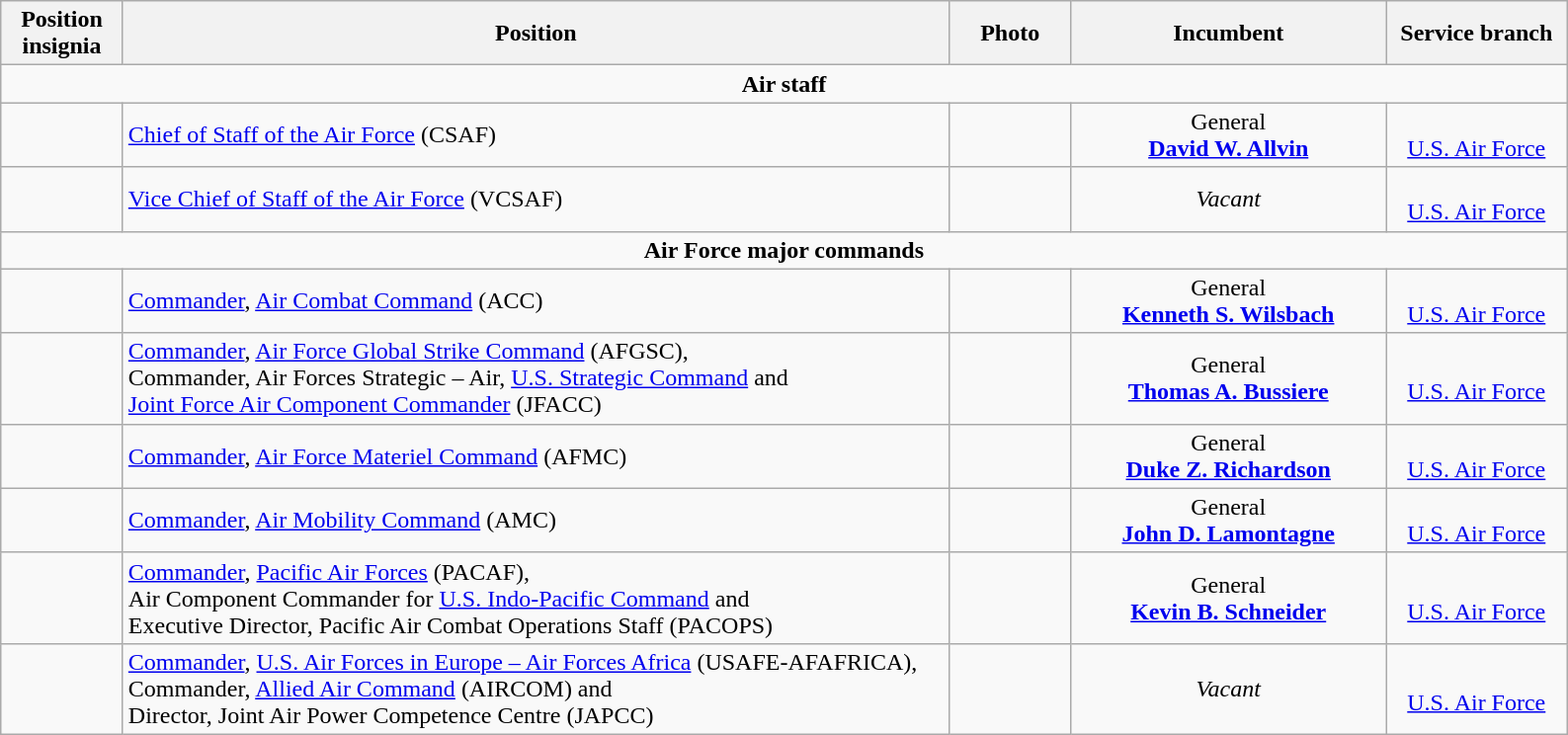<table class="wikitable">
<tr>
<th width="75" style="text-align:center">Position insignia</th>
<th width="550" style="text-align:center">Position</th>
<th width="75" style="text-align:center">Photo</th>
<th width="205" style="text-align:center">Incumbent</th>
<th width="115" style="text-align:center">Service branch</th>
</tr>
<tr>
<td colspan="5" style="text-align:center"><strong>Air staff</strong></td>
</tr>
<tr>
<td></td>
<td><a href='#'>Chief of Staff of the Air Force</a> (CSAF)</td>
<td></td>
<td style="text-align:center">General<br><strong><a href='#'>David W. Allvin</a></strong></td>
<td style="text-align:center"><br><a href='#'>U.S. Air Force</a></td>
</tr>
<tr>
<td></td>
<td><a href='#'>Vice Chief of Staff of the Air Force</a> (VCSAF)</td>
<td></td>
<td style="text-align:center"><em>Vacant</em></td>
<td style="text-align:center"><br><a href='#'>U.S. Air Force</a></td>
</tr>
<tr>
<td colspan="5" style="text-align:center"><strong>Air Force major commands</strong></td>
</tr>
<tr>
<td></td>
<td><a href='#'>Commander</a>, <a href='#'>Air Combat Command</a> (ACC)</td>
<td></td>
<td style="text-align:center">General<br><strong><a href='#'>Kenneth S. Wilsbach</a></strong></td>
<td style="text-align:center"><br><a href='#'>U.S. Air Force</a></td>
</tr>
<tr>
<td></td>
<td><a href='#'>Commander</a>, <a href='#'>Air Force Global Strike Command</a> (AFGSC),<br>Commander, Air Forces Strategic – Air, <a href='#'>U.S. Strategic Command</a> and<br><a href='#'>Joint Force Air Component Commander</a> (JFACC)</td>
<td></td>
<td style="text-align:center">General<br><strong><a href='#'>Thomas A. Bussiere</a></strong></td>
<td style="text-align:center"><br><a href='#'>U.S. Air Force</a></td>
</tr>
<tr>
<td></td>
<td><a href='#'>Commander</a>, <a href='#'>Air Force Materiel Command</a> (AFMC)</td>
<td></td>
<td style="text-align:center">General<br><strong><a href='#'>Duke Z. Richardson</a></strong></td>
<td style="text-align:center"><br><a href='#'>U.S. Air Force</a></td>
</tr>
<tr>
<td></td>
<td><a href='#'>Commander</a>, <a href='#'>Air Mobility Command</a> (AMC)</td>
<td></td>
<td style="text-align:center">General<br><strong><a href='#'>John D. Lamontagne</a></strong></td>
<td style="text-align:center"><br><a href='#'>U.S. Air Force</a></td>
</tr>
<tr>
<td></td>
<td><a href='#'>Commander</a>, <a href='#'>Pacific Air Forces</a> (PACAF),<br>Air Component Commander for <a href='#'>U.S. Indo-Pacific Command</a> and<br>Executive Director, Pacific Air Combat Operations Staff (PACOPS)</td>
<td></td>
<td style="text-align:center">General<br><strong><a href='#'>Kevin B. Schneider</a></strong></td>
<td style="text-align:center"><br><a href='#'>U.S. Air Force</a></td>
</tr>
<tr>
<td>  </td>
<td><a href='#'>Commander</a>, <a href='#'>U.S. Air Forces in Europe – Air Forces Africa</a> (USAFE-AFAFRICA),<br>Commander, <a href='#'>Allied Air Command</a> (AIRCOM) and<br>Director, Joint Air Power Competence Centre (JAPCC)</td>
<td></td>
<td style="text-align:center"><em>Vacant</em></td>
<td style="text-align:center"><br><a href='#'>U.S. Air Force</a></td>
</tr>
</table>
